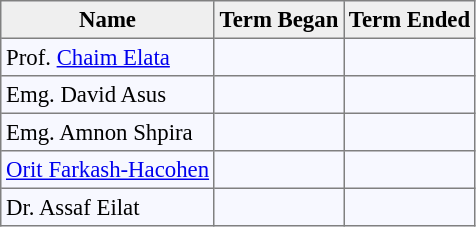<table bgcolor="#f7f8ff" cellpadding="3" cellspacing="0" border="1" style="font-size: 95%; border: gray solid 1px; border-collapse: collapse;">
<tr bgcolor="#efefef">
<th>Name</th>
<th>Term Began</th>
<th>Term Ended</th>
</tr>
<tr>
<td>Prof. <a href='#'>Chaim Elata</a></td>
<td></td>
<td></td>
</tr>
<tr>
<td>Emg. David Asus</td>
<td></td>
<td></td>
</tr>
<tr>
<td>Emg. Amnon Shpira</td>
<td></td>
<td></td>
</tr>
<tr>
<td><a href='#'>Orit Farkash-Hacohen</a></td>
<td></td>
<td></td>
</tr>
<tr>
<td>Dr. Assaf Eilat</td>
<td></td>
<td></td>
</tr>
</table>
